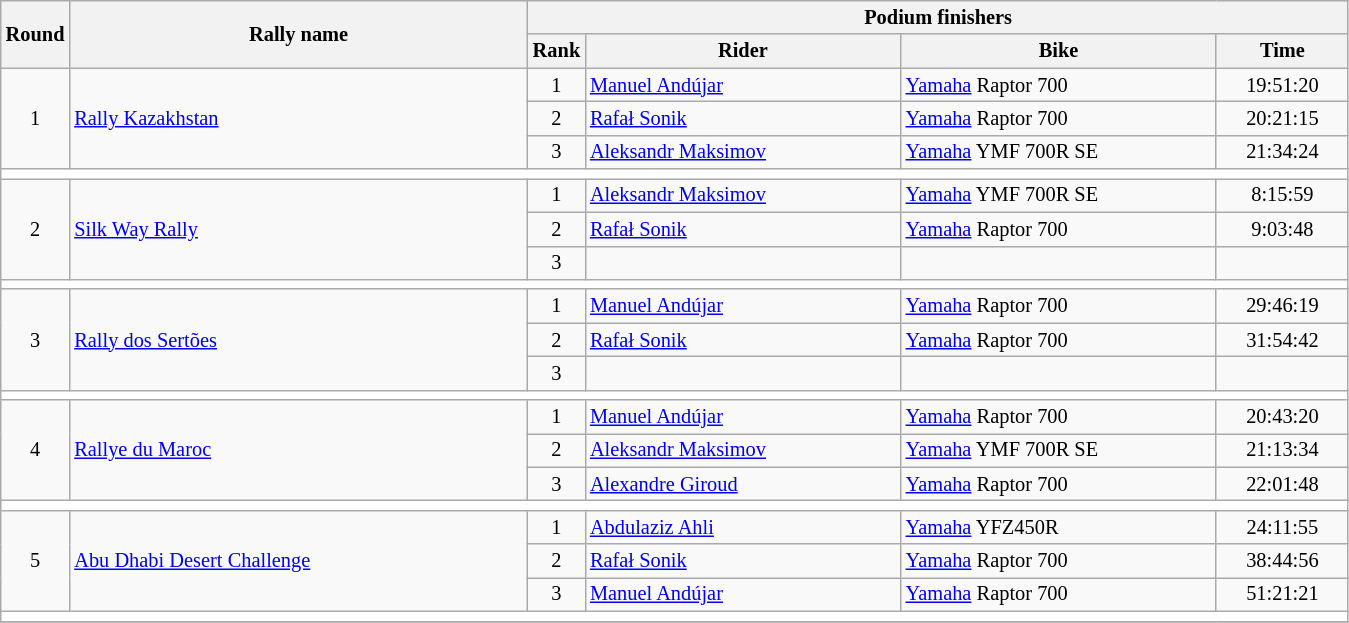<table class="wikitable" style="font-size:85%;">
<tr>
<th rowspan=2>Round</th>
<th style="width:22em" rowspan=2>Rally name</th>
<th colspan=4>Podium finishers</th>
</tr>
<tr>
<th>Rank</th>
<th style="width:15em">Rider</th>
<th style="width:15em">Bike</th>
<th style="width:6em">Time</th>
</tr>
<tr>
<td rowspan=3 align=center>1</td>
<td rowspan=3> <a href='#'>Rally Kazakhstan</a></td>
<td align=center>1</td>
<td> <a href='#'>Manuel Andújar</a></td>
<td><a href='#'>Yamaha</a> Raptor 700</td>
<td align=center>19:51:20</td>
</tr>
<tr>
<td align=center>2</td>
<td> <a href='#'>Rafał Sonik</a></td>
<td><a href='#'>Yamaha</a> Raptor 700</td>
<td align=center>20:21:15</td>
</tr>
<tr>
<td align=center>3</td>
<td> <a href='#'>Aleksandr Maksimov</a></td>
<td><a href='#'>Yamaha</a> YMF 700R SE</td>
<td align=center>21:34:24</td>
</tr>
<tr style="background:white;">
<td colspan="6"></td>
</tr>
<tr>
<td rowspan=3 align=center>2</td>
<td rowspan=3> <a href='#'>Silk Way Rally</a></td>
<td align=center>1</td>
<td> <a href='#'>Aleksandr Maksimov</a></td>
<td><a href='#'>Yamaha</a> YMF 700R SE</td>
<td align=center>8:15:59</td>
</tr>
<tr>
<td align=center>2</td>
<td> <a href='#'>Rafał Sonik</a></td>
<td><a href='#'>Yamaha</a> Raptor 700</td>
<td align=center>9:03:48</td>
</tr>
<tr>
<td align=center>3</td>
<td></td>
<td></td>
<td align=center></td>
</tr>
<tr style="background:white;">
<td colspan="6"></td>
</tr>
<tr>
<td rowspan=3 align=center>3</td>
<td rowspan=3> <a href='#'>Rally dos Sertões</a></td>
<td align=center>1</td>
<td> <a href='#'>Manuel Andújar</a></td>
<td><a href='#'>Yamaha</a> Raptor 700</td>
<td align=center>29:46:19</td>
</tr>
<tr>
<td align=center>2</td>
<td> <a href='#'>Rafał Sonik</a></td>
<td><a href='#'>Yamaha</a> Raptor 700</td>
<td align=center>31:54:42</td>
</tr>
<tr>
<td align=center>3</td>
<td></td>
<td></td>
<td align=center></td>
</tr>
<tr style="background:white;">
<td colspan="6"></td>
</tr>
<tr>
<td rowspan=3 align=center>4</td>
<td rowspan=3> <a href='#'>Rallye du Maroc</a></td>
<td align=center>1</td>
<td> <a href='#'>Manuel Andújar</a></td>
<td><a href='#'>Yamaha</a> Raptor 700</td>
<td align=center>20:43:20</td>
</tr>
<tr>
<td align=center>2</td>
<td> <a href='#'>Aleksandr Maksimov</a></td>
<td><a href='#'>Yamaha</a> YMF 700R SE</td>
<td align=center>21:13:34</td>
</tr>
<tr>
<td align=center>3</td>
<td> <a href='#'>Alexandre Giroud</a></td>
<td><a href='#'>Yamaha</a> Raptor 700</td>
<td align=center>22:01:48</td>
</tr>
<tr style="background:white;">
<td colspan="6"></td>
</tr>
<tr>
<td rowspan=3 align=center>5</td>
<td rowspan=3> <a href='#'>Abu Dhabi Desert Challenge</a></td>
<td align=center>1</td>
<td> <a href='#'>Abdulaziz Ahli</a></td>
<td><a href='#'>Yamaha</a> YFZ450R</td>
<td align=center>24:11:55</td>
</tr>
<tr>
<td align=center>2</td>
<td> <a href='#'>Rafał Sonik</a></td>
<td><a href='#'>Yamaha</a> Raptor 700</td>
<td align=center>38:44:56</td>
</tr>
<tr>
<td align=center>3</td>
<td> <a href='#'>Manuel Andújar</a></td>
<td><a href='#'>Yamaha</a> Raptor 700</td>
<td align=center>51:21:21</td>
</tr>
<tr style="background:white;">
<td colspan="6"></td>
</tr>
<tr>
</tr>
</table>
